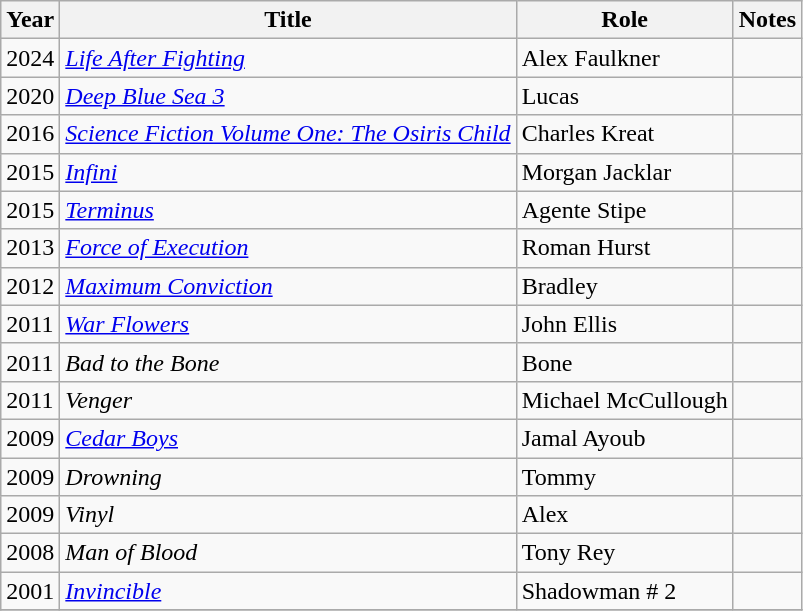<table class="wikitable">
<tr>
<th>Year</th>
<th>Title</th>
<th>Role</th>
<th>Notes</th>
</tr>
<tr>
<td>2024</td>
<td><em><a href='#'>Life After Fighting</a></em></td>
<td>Alex Faulkner</td>
<td></td>
</tr>
<tr>
<td>2020</td>
<td><em><a href='#'>Deep Blue Sea 3</a></em></td>
<td>Lucas</td>
<td></td>
</tr>
<tr>
<td>2016</td>
<td><em><a href='#'>Science Fiction Volume One: The Osiris Child</a></em></td>
<td>Charles Kreat</td>
<td></td>
</tr>
<tr>
<td>2015</td>
<td><em><a href='#'>Infini</a></em></td>
<td>Morgan Jacklar</td>
<td></td>
</tr>
<tr>
<td>2015</td>
<td><em><a href='#'>Terminus</a></em></td>
<td>Agente Stipe</td>
<td></td>
</tr>
<tr>
<td>2013</td>
<td><em><a href='#'>Force of Execution</a></em></td>
<td>Roman Hurst</td>
<td></td>
</tr>
<tr>
<td>2012</td>
<td><em><a href='#'>Maximum Conviction</a></em></td>
<td>Bradley</td>
<td></td>
</tr>
<tr>
<td>2011</td>
<td><em><a href='#'>War Flowers</a></em></td>
<td>John Ellis</td>
<td></td>
</tr>
<tr>
<td>2011</td>
<td><em>Bad to the Bone</em></td>
<td>Bone</td>
<td></td>
</tr>
<tr>
<td>2011</td>
<td><em>Venger</em></td>
<td>Michael McCullough</td>
<td></td>
</tr>
<tr>
<td>2009</td>
<td><em><a href='#'>Cedar Boys</a></em></td>
<td>Jamal Ayoub</td>
<td></td>
</tr>
<tr>
<td>2009</td>
<td><em>Drowning</em></td>
<td>Tommy</td>
<td></td>
</tr>
<tr>
<td>2009</td>
<td><em>Vinyl</em></td>
<td>Alex</td>
<td></td>
</tr>
<tr>
<td>2008</td>
<td><em>Man of Blood</em></td>
<td>Tony Rey</td>
<td></td>
</tr>
<tr>
<td>2001</td>
<td><em><a href='#'>Invincible</a></em></td>
<td>Shadowman # 2</td>
<td></td>
</tr>
<tr>
</tr>
</table>
